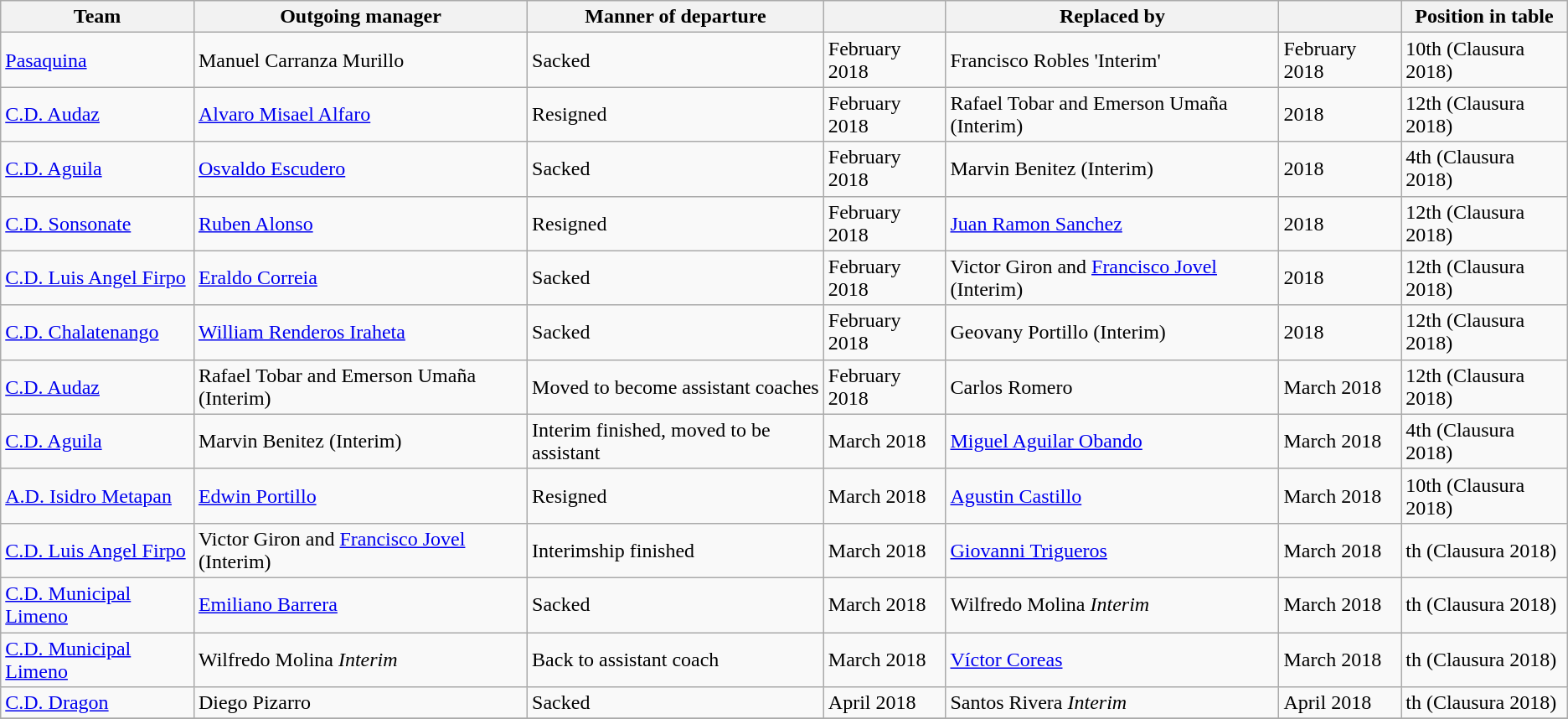<table class="wikitable">
<tr>
<th>Team</th>
<th>Outgoing manager</th>
<th>Manner of departure</th>
<th></th>
<th>Replaced by</th>
<th></th>
<th width=125px>Position in table</th>
</tr>
<tr>
<td><a href='#'>Pasaquina</a></td>
<td> Manuel Carranza Murillo</td>
<td>Sacked</td>
<td>February 2018</td>
<td> Francisco Robles 'Interim'</td>
<td>February 2018</td>
<td>10th (Clausura 2018)</td>
</tr>
<tr>
<td><a href='#'>C.D. Audaz</a></td>
<td> <a href='#'>Alvaro Misael Alfaro</a></td>
<td>Resigned</td>
<td>February 2018</td>
<td> Rafael Tobar and Emerson Umaña (Interim)</td>
<td>2018</td>
<td>12th (Clausura 2018)</td>
</tr>
<tr>
<td><a href='#'>C.D. Aguila</a></td>
<td> <a href='#'>Osvaldo Escudero</a></td>
<td>Sacked</td>
<td>February 2018</td>
<td> Marvin Benitez (Interim)</td>
<td>2018</td>
<td>4th (Clausura 2018)</td>
</tr>
<tr>
<td><a href='#'>C.D. Sonsonate</a></td>
<td> <a href='#'>Ruben Alonso</a></td>
<td>Resigned</td>
<td>February 2018</td>
<td> <a href='#'>Juan Ramon Sanchez</a></td>
<td>2018</td>
<td>12th (Clausura 2018)</td>
</tr>
<tr>
<td><a href='#'>C.D. Luis Angel Firpo</a></td>
<td> <a href='#'>Eraldo Correia</a></td>
<td>Sacked</td>
<td>February 2018</td>
<td> Victor Giron and <a href='#'>Francisco Jovel</a> (Interim)</td>
<td>2018</td>
<td>12th (Clausura 2018)</td>
</tr>
<tr>
<td><a href='#'>C.D. Chalatenango</a></td>
<td> <a href='#'>William Renderos Iraheta</a></td>
<td>Sacked</td>
<td>February 2018</td>
<td> Geovany Portillo (Interim)</td>
<td>2018</td>
<td>12th (Clausura 2018)</td>
</tr>
<tr>
<td><a href='#'>C.D. Audaz</a></td>
<td>Rafael Tobar and Emerson Umaña (Interim)</td>
<td>Moved to become assistant coaches</td>
<td>February 2018</td>
<td> Carlos Romero</td>
<td>March 2018</td>
<td>12th (Clausura 2018)</td>
</tr>
<tr>
<td><a href='#'>C.D. Aguila</a></td>
<td> Marvin Benitez (Interim)</td>
<td>Interim finished, moved to be assistant</td>
<td>March 2018</td>
<td> <a href='#'>Miguel Aguilar Obando</a></td>
<td>March 2018</td>
<td>4th (Clausura 2018)</td>
</tr>
<tr>
<td><a href='#'>A.D. Isidro Metapan</a></td>
<td> <a href='#'>Edwin Portillo</a></td>
<td>Resigned</td>
<td>March 2018</td>
<td> <a href='#'>Agustin Castillo</a></td>
<td>March 2018</td>
<td>10th (Clausura 2018)</td>
</tr>
<tr>
<td><a href='#'>C.D. Luis Angel Firpo</a></td>
<td> Victor Giron and <a href='#'>Francisco Jovel</a> (Interim)</td>
<td>Interimship finished</td>
<td>March 2018</td>
<td> <a href='#'>Giovanni Trigueros</a></td>
<td>March 2018</td>
<td>th (Clausura 2018)</td>
</tr>
<tr>
<td><a href='#'>C.D. Municipal Limeno</a></td>
<td> <a href='#'>Emiliano Barrera</a></td>
<td>Sacked</td>
<td>March 2018</td>
<td> Wilfredo Molina <em>Interim</em></td>
<td>March 2018</td>
<td>th (Clausura 2018)</td>
</tr>
<tr>
<td><a href='#'>C.D. Municipal Limeno</a></td>
<td> Wilfredo Molina <em>Interim</em></td>
<td>Back to assistant coach</td>
<td>March 2018</td>
<td> <a href='#'>Víctor Coreas</a></td>
<td>March 2018</td>
<td>th (Clausura 2018)</td>
</tr>
<tr>
<td><a href='#'>C.D. Dragon</a></td>
<td> Diego Pizarro</td>
<td>Sacked</td>
<td>April 2018</td>
<td> Santos Rivera <em>Interim</em></td>
<td>April 2018</td>
<td>th (Clausura 2018)</td>
</tr>
<tr>
</tr>
</table>
